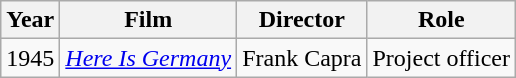<table class="wikitable">
<tr>
<th>Year</th>
<th>Film</th>
<th>Director</th>
<th>Role</th>
</tr>
<tr>
<td>1945</td>
<td><em><a href='#'>Here Is Germany</a></em></td>
<td>Frank Capra</td>
<td>Project officer</td>
</tr>
</table>
